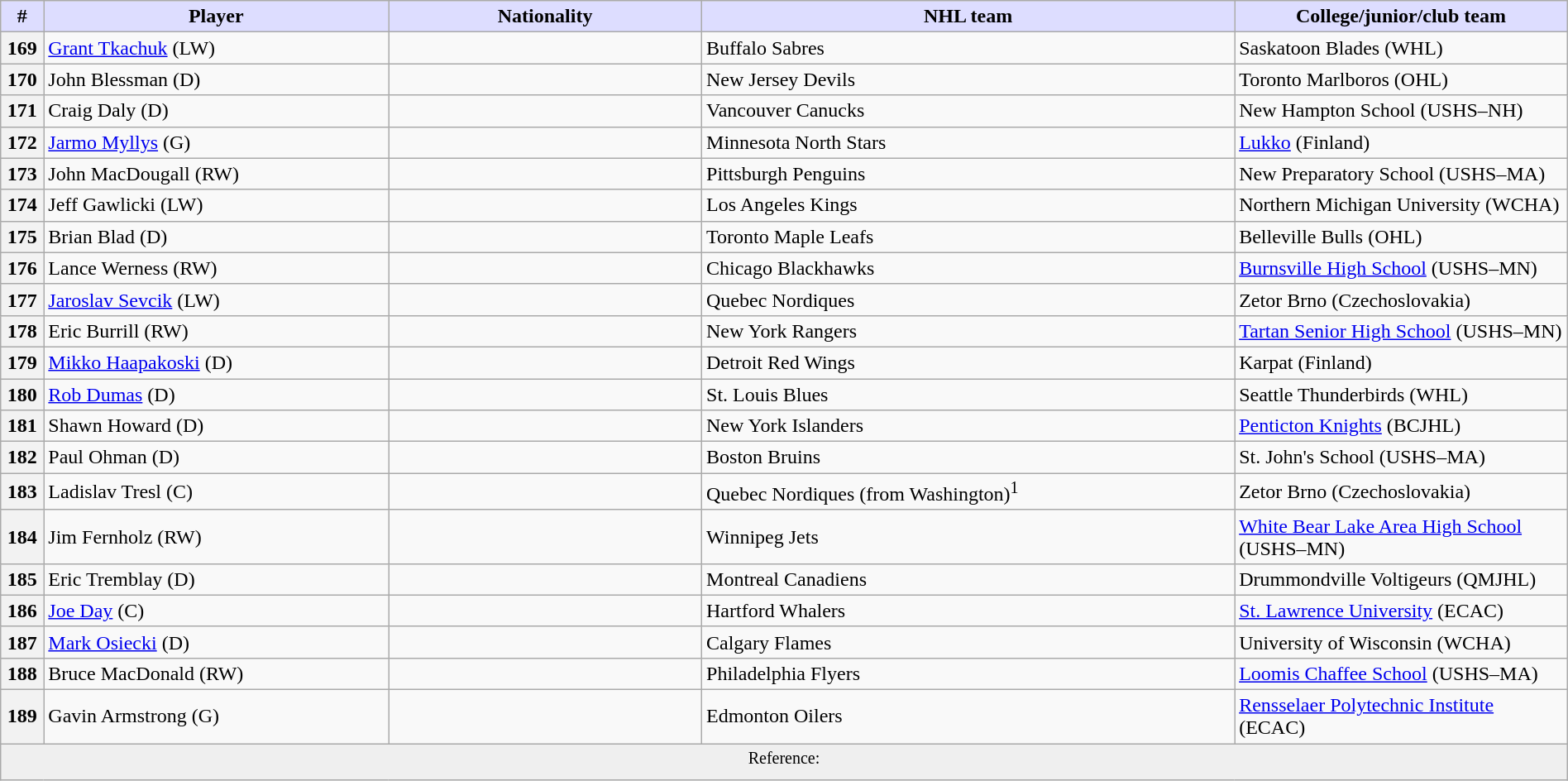<table class="wikitable" style="width: 100%">
<tr>
<th style="background:#ddf; width:2.75%;">#</th>
<th style="background:#ddf; width:22.0%;">Player</th>
<th style="background:#ddf; width:20.0%;">Nationality</th>
<th style="background:#ddf; width:34.0%;">NHL team</th>
<th style="background:#ddf; width:100.0%;">College/junior/club team</th>
</tr>
<tr>
<th>169</th>
<td><a href='#'>Grant Tkachuk</a> (LW)</td>
<td></td>
<td>Buffalo Sabres</td>
<td>Saskatoon Blades (WHL)</td>
</tr>
<tr>
<th>170</th>
<td>John Blessman (D)</td>
<td></td>
<td>New Jersey Devils</td>
<td>Toronto Marlboros (OHL)</td>
</tr>
<tr>
<th>171</th>
<td>Craig Daly (D)</td>
<td></td>
<td>Vancouver Canucks</td>
<td>New Hampton School (USHS–NH)</td>
</tr>
<tr>
<th>172</th>
<td><a href='#'>Jarmo Myllys</a> (G)</td>
<td></td>
<td>Minnesota North Stars</td>
<td><a href='#'>Lukko</a> (Finland)</td>
</tr>
<tr>
<th>173</th>
<td>John MacDougall (RW)</td>
<td></td>
<td>Pittsburgh Penguins</td>
<td>New Preparatory School (USHS–MA)</td>
</tr>
<tr>
<th>174</th>
<td>Jeff Gawlicki (LW)</td>
<td></td>
<td>Los Angeles Kings</td>
<td>Northern Michigan University (WCHA)</td>
</tr>
<tr>
<th>175</th>
<td>Brian Blad (D)</td>
<td></td>
<td>Toronto Maple Leafs</td>
<td>Belleville Bulls (OHL)</td>
</tr>
<tr>
<th>176</th>
<td>Lance Werness (RW)</td>
<td></td>
<td>Chicago Blackhawks</td>
<td><a href='#'>Burnsville High School</a> (USHS–MN)</td>
</tr>
<tr>
<th>177</th>
<td><a href='#'>Jaroslav Sevcik</a> (LW)</td>
<td></td>
<td>Quebec Nordiques</td>
<td>Zetor Brno (Czechoslovakia)</td>
</tr>
<tr>
<th>178</th>
<td>Eric Burrill (RW)</td>
<td></td>
<td>New York Rangers</td>
<td><a href='#'>Tartan Senior High School</a> (USHS–MN)</td>
</tr>
<tr>
<th>179</th>
<td><a href='#'>Mikko Haapakoski</a> (D)</td>
<td></td>
<td>Detroit Red Wings</td>
<td>Karpat (Finland)</td>
</tr>
<tr>
<th>180</th>
<td><a href='#'>Rob Dumas</a> (D)</td>
<td></td>
<td>St. Louis Blues</td>
<td>Seattle Thunderbirds (WHL)</td>
</tr>
<tr>
<th>181</th>
<td>Shawn Howard (D)</td>
<td></td>
<td>New York Islanders</td>
<td><a href='#'>Penticton Knights</a> (BCJHL)</td>
</tr>
<tr>
<th>182</th>
<td>Paul Ohman (D)</td>
<td></td>
<td>Boston Bruins</td>
<td>St. John's School (USHS–MA)</td>
</tr>
<tr>
<th>183</th>
<td>Ladislav Tresl (C)</td>
<td></td>
<td>Quebec Nordiques (from Washington)<sup>1</sup></td>
<td>Zetor Brno (Czechoslovakia)</td>
</tr>
<tr>
<th>184</th>
<td>Jim Fernholz (RW)</td>
<td></td>
<td>Winnipeg Jets</td>
<td><a href='#'>White Bear Lake Area High School</a> (USHS–MN)</td>
</tr>
<tr>
<th>185</th>
<td>Eric Tremblay (D)</td>
<td></td>
<td>Montreal Canadiens</td>
<td>Drummondville Voltigeurs (QMJHL)</td>
</tr>
<tr>
<th>186</th>
<td><a href='#'>Joe Day</a> (C)</td>
<td></td>
<td>Hartford Whalers</td>
<td><a href='#'>St. Lawrence University</a> (ECAC)</td>
</tr>
<tr>
<th>187</th>
<td><a href='#'>Mark Osiecki</a> (D)</td>
<td></td>
<td>Calgary Flames</td>
<td>University of Wisconsin (WCHA)</td>
</tr>
<tr>
<th>188</th>
<td>Bruce MacDonald (RW)</td>
<td></td>
<td>Philadelphia Flyers</td>
<td><a href='#'>Loomis Chaffee School</a> (USHS–MA)</td>
</tr>
<tr>
<th>189</th>
<td>Gavin Armstrong (G)</td>
<td></td>
<td>Edmonton Oilers</td>
<td><a href='#'>Rensselaer Polytechnic Institute</a> (ECAC)</td>
</tr>
<tr>
<td align=center colspan="6" bgcolor="#efefef"><sup>Reference:   </sup></td>
</tr>
</table>
